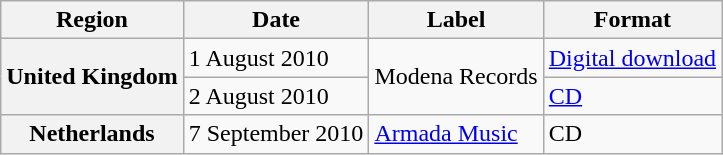<table class="wikitable plainrowheaders">
<tr>
<th scope="col">Region</th>
<th scope="col">Date</th>
<th scope="col">Label</th>
<th scope="col">Format</th>
</tr>
<tr>
<th scope="row" rowspan="2">United Kingdom</th>
<td>1 August 2010</td>
<td rowspan="2">Modena Records</td>
<td><a href='#'>Digital download</a></td>
</tr>
<tr>
<td>2 August 2010</td>
<td><a href='#'>CD</a></td>
</tr>
<tr>
<th scope="row">Netherlands</th>
<td>7 September 2010</td>
<td><a href='#'>Armada Music</a></td>
<td>CD</td>
</tr>
</table>
